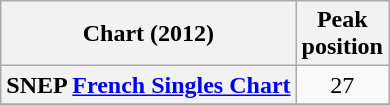<table class="wikitable sortable plainrowheaders" border="1">
<tr>
<th scope="col">Chart (2012)</th>
<th scope="col">Peak<br>position</th>
</tr>
<tr>
<th scope="row">SNEP <a href='#'>French Singles Chart</a></th>
<td align="center">27</td>
</tr>
<tr>
</tr>
</table>
